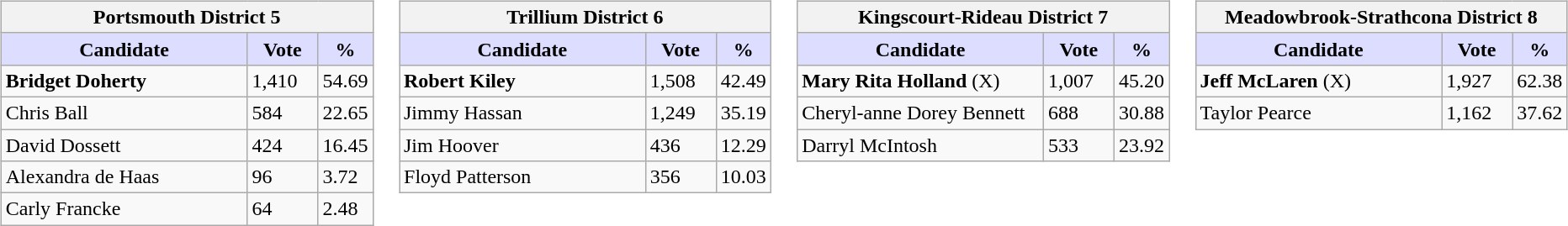<table>
<tr>
<td valign=top width=10%><br><table class=wikitable>
<tr>
<th colspan="3">Portsmouth District 5</th>
</tr>
<tr>
<th style="background:#ddf; width:200px;">Candidate</th>
<th style="background:#ddf; width:50px;">Vote</th>
<th style="background:#ddf; width:30px;">%</th>
</tr>
<tr>
<td><strong>Bridget Doherty</strong></td>
<td>1,410</td>
<td>54.69</td>
</tr>
<tr>
<td>Chris Ball</td>
<td>584</td>
<td>22.65</td>
</tr>
<tr>
<td>David Dossett</td>
<td>424</td>
<td>16.45</td>
</tr>
<tr>
<td>Alexandra de Haas</td>
<td>96</td>
<td>3.72</td>
</tr>
<tr>
<td>Carly Francke</td>
<td>64</td>
<td>2.48</td>
</tr>
</table>
</td>
<td valign=top width=10%><br><table class=wikitable>
<tr>
<th colspan="3">Trillium District 6</th>
</tr>
<tr>
<th style="background:#ddf; width:200px;">Candidate</th>
<th style="background:#ddf; width:50px;">Vote</th>
<th style="background:#ddf; width:30px;">%</th>
</tr>
<tr>
<td><strong>Robert Kiley</strong></td>
<td>1,508</td>
<td>42.49</td>
</tr>
<tr>
<td>Jimmy Hassan</td>
<td>1,249</td>
<td>35.19</td>
</tr>
<tr>
<td>Jim Hoover</td>
<td>436</td>
<td>12.29</td>
</tr>
<tr>
<td>Floyd Patterson</td>
<td>356</td>
<td>10.03</td>
</tr>
</table>
</td>
<td valign=top width=10%><br><table class=wikitable>
<tr>
<th colspan="3">Kingscourt-Rideau District 7</th>
</tr>
<tr>
<th style="background:#ddf; width:200px;">Candidate</th>
<th style="background:#ddf; width:50px;">Vote</th>
<th style="background:#ddf; width:30px;">%</th>
</tr>
<tr>
<td><strong>Mary Rita Holland</strong> (X)</td>
<td>1,007</td>
<td>45.20</td>
</tr>
<tr>
<td>Cheryl-anne Dorey Bennett</td>
<td>688</td>
<td>30.88</td>
</tr>
<tr>
<td>Darryl McIntosh</td>
<td>533</td>
<td>23.92</td>
</tr>
</table>
</td>
<td valign=top width=10%><br><table class=wikitable>
<tr>
<th colspan="3">Meadowbrook-Strathcona District 8</th>
</tr>
<tr>
<th style="background:#ddf; width:200px;">Candidate</th>
<th style="background:#ddf; width:50px;">Vote</th>
<th style="background:#ddf; width:30px;">%</th>
</tr>
<tr>
<td><strong>Jeff McLaren</strong> (X)</td>
<td>1,927</td>
<td>62.38</td>
</tr>
<tr>
<td>Taylor Pearce</td>
<td>1,162</td>
<td>37.62</td>
</tr>
</table>
</td>
</tr>
</table>
